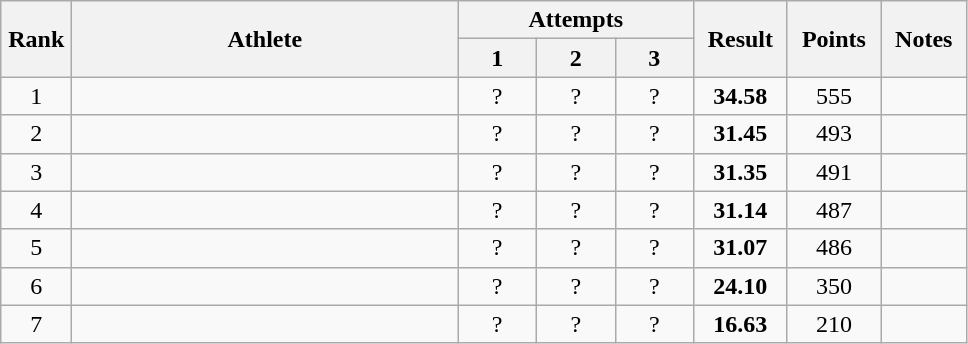<table class="wikitable" style="text-align:center">
<tr>
<th rowspan=2 width=40>Rank</th>
<th rowspan=2 width=250>Athlete</th>
<th colspan=3>Attempts</th>
<th rowspan=2 width=55>Result</th>
<th rowspan=2 width=55>Points</th>
<th rowspan=2 width=50>Notes</th>
</tr>
<tr>
<th width=45>1</th>
<th width=45>2</th>
<th width=45>3</th>
</tr>
<tr>
<td>1</td>
<td align=left></td>
<td>?</td>
<td>?</td>
<td>?</td>
<td><strong>34.58</strong></td>
<td>555</td>
<td></td>
</tr>
<tr>
<td>2</td>
<td align=left></td>
<td>?</td>
<td>?</td>
<td>?</td>
<td><strong>31.45</strong></td>
<td>493</td>
<td></td>
</tr>
<tr>
<td>3</td>
<td align=left></td>
<td>?</td>
<td>?</td>
<td>?</td>
<td><strong>31.35</strong></td>
<td>491</td>
<td></td>
</tr>
<tr>
<td>4</td>
<td align=left></td>
<td>?</td>
<td>?</td>
<td>?</td>
<td><strong>31.14</strong></td>
<td>487</td>
<td></td>
</tr>
<tr>
<td>5</td>
<td align=left></td>
<td>?</td>
<td>?</td>
<td>?</td>
<td><strong>31.07</strong></td>
<td>486</td>
<td></td>
</tr>
<tr>
<td>6</td>
<td align=left></td>
<td>?</td>
<td>?</td>
<td>?</td>
<td><strong>24.10</strong></td>
<td>350</td>
<td></td>
</tr>
<tr>
<td>7</td>
<td align=left></td>
<td>?</td>
<td>?</td>
<td>?</td>
<td><strong>16.63</strong></td>
<td>210</td>
<td></td>
</tr>
</table>
